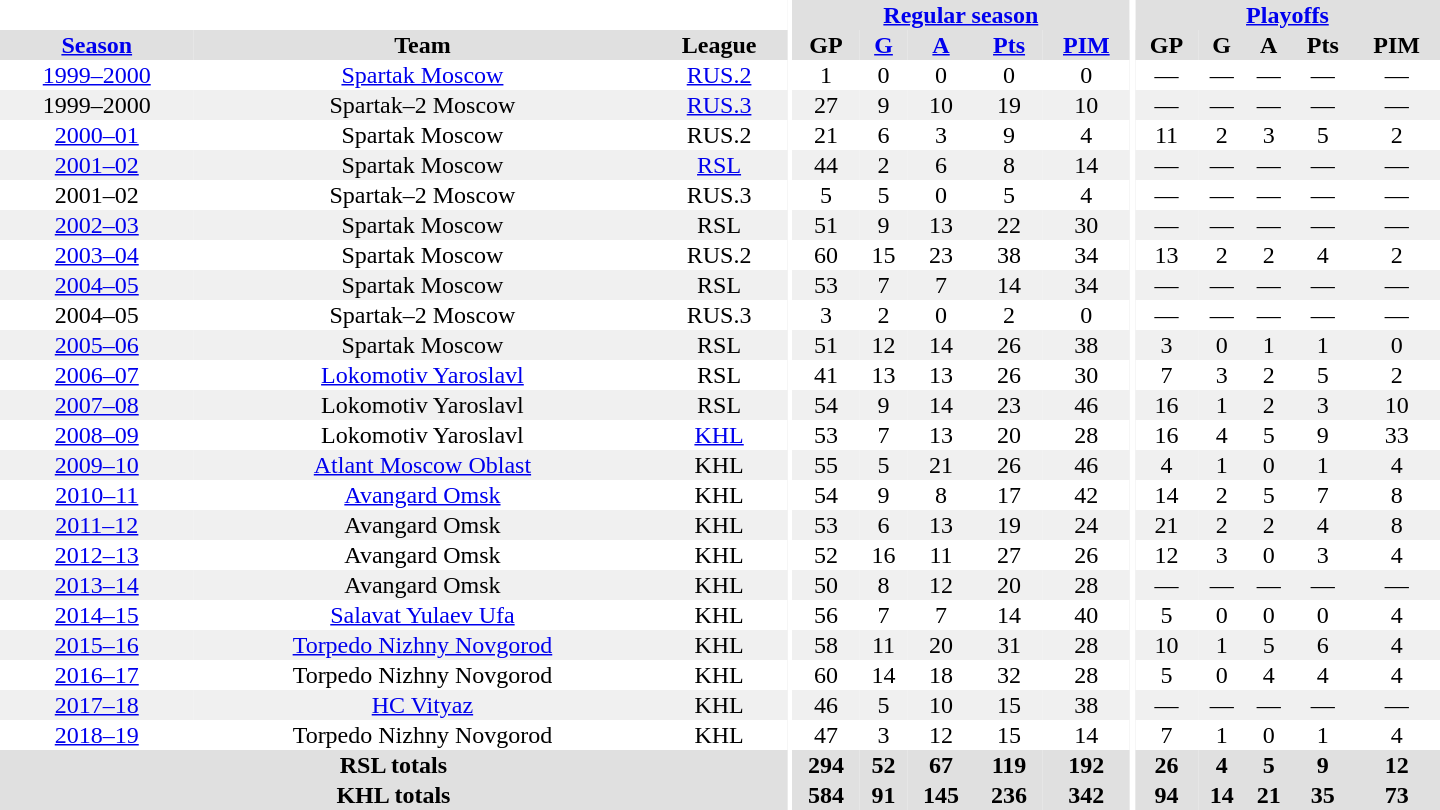<table border="0" cellpadding="1" cellspacing="0" style="text-align:center; width:60em">
<tr bgcolor="#e0e0e0">
<th colspan="3" bgcolor="#ffffff"></th>
<th rowspan="99" bgcolor="#ffffff"></th>
<th colspan="5"><a href='#'>Regular season</a></th>
<th rowspan="99" bgcolor="#ffffff"></th>
<th colspan="5"><a href='#'>Playoffs</a></th>
</tr>
<tr bgcolor="#e0e0e0">
<th><a href='#'>Season</a></th>
<th>Team</th>
<th>League</th>
<th>GP</th>
<th><a href='#'>G</a></th>
<th><a href='#'>A</a></th>
<th><a href='#'>Pts</a></th>
<th><a href='#'>PIM</a></th>
<th>GP</th>
<th>G</th>
<th>A</th>
<th>Pts</th>
<th>PIM</th>
</tr>
<tr>
<td><a href='#'>1999–2000</a></td>
<td><a href='#'>Spartak Moscow</a></td>
<td><a href='#'>RUS.2</a></td>
<td>1</td>
<td>0</td>
<td>0</td>
<td>0</td>
<td>0</td>
<td>—</td>
<td>—</td>
<td>—</td>
<td>—</td>
<td>—</td>
</tr>
<tr bgcolor="#f0f0f0">
<td>1999–2000</td>
<td>Spartak–2 Moscow</td>
<td><a href='#'>RUS.3</a></td>
<td>27</td>
<td>9</td>
<td>10</td>
<td>19</td>
<td>10</td>
<td>—</td>
<td>—</td>
<td>—</td>
<td>—</td>
<td>—</td>
</tr>
<tr>
<td><a href='#'>2000–01</a></td>
<td>Spartak Moscow</td>
<td>RUS.2</td>
<td>21</td>
<td>6</td>
<td>3</td>
<td>9</td>
<td>4</td>
<td>11</td>
<td>2</td>
<td>3</td>
<td>5</td>
<td>2</td>
</tr>
<tr bgcolor="#f0f0f0">
<td><a href='#'>2001–02</a></td>
<td>Spartak Moscow</td>
<td><a href='#'>RSL</a></td>
<td>44</td>
<td>2</td>
<td>6</td>
<td>8</td>
<td>14</td>
<td>—</td>
<td>—</td>
<td>—</td>
<td>—</td>
<td>—</td>
</tr>
<tr>
<td>2001–02</td>
<td>Spartak–2 Moscow</td>
<td>RUS.3</td>
<td>5</td>
<td>5</td>
<td>0</td>
<td>5</td>
<td>4</td>
<td>—</td>
<td>—</td>
<td>—</td>
<td>—</td>
<td>—</td>
</tr>
<tr bgcolor="#f0f0f0">
<td><a href='#'>2002–03</a></td>
<td>Spartak Moscow</td>
<td>RSL</td>
<td>51</td>
<td>9</td>
<td>13</td>
<td>22</td>
<td>30</td>
<td>—</td>
<td>—</td>
<td>—</td>
<td>—</td>
<td>—</td>
</tr>
<tr>
<td><a href='#'>2003–04</a></td>
<td>Spartak Moscow</td>
<td>RUS.2</td>
<td>60</td>
<td>15</td>
<td>23</td>
<td>38</td>
<td>34</td>
<td>13</td>
<td>2</td>
<td>2</td>
<td>4</td>
<td>2</td>
</tr>
<tr bgcolor="#f0f0f0">
<td><a href='#'>2004–05</a></td>
<td>Spartak Moscow</td>
<td>RSL</td>
<td>53</td>
<td>7</td>
<td>7</td>
<td>14</td>
<td>34</td>
<td>—</td>
<td>—</td>
<td>—</td>
<td>—</td>
<td>—</td>
</tr>
<tr>
<td>2004–05</td>
<td>Spartak–2 Moscow</td>
<td>RUS.3</td>
<td>3</td>
<td>2</td>
<td>0</td>
<td>2</td>
<td>0</td>
<td>—</td>
<td>—</td>
<td>—</td>
<td>—</td>
<td>—</td>
</tr>
<tr bgcolor="#f0f0f0">
<td><a href='#'>2005–06</a></td>
<td>Spartak Moscow</td>
<td>RSL</td>
<td>51</td>
<td>12</td>
<td>14</td>
<td>26</td>
<td>38</td>
<td>3</td>
<td>0</td>
<td>1</td>
<td>1</td>
<td>0</td>
</tr>
<tr>
<td><a href='#'>2006–07</a></td>
<td><a href='#'>Lokomotiv Yaroslavl</a></td>
<td>RSL</td>
<td>41</td>
<td>13</td>
<td>13</td>
<td>26</td>
<td>30</td>
<td>7</td>
<td>3</td>
<td>2</td>
<td>5</td>
<td>2</td>
</tr>
<tr bgcolor="#f0f0f0">
<td><a href='#'>2007–08</a></td>
<td>Lokomotiv Yaroslavl</td>
<td>RSL</td>
<td>54</td>
<td>9</td>
<td>14</td>
<td>23</td>
<td>46</td>
<td>16</td>
<td>1</td>
<td>2</td>
<td>3</td>
<td>10</td>
</tr>
<tr>
<td><a href='#'>2008–09</a></td>
<td>Lokomotiv Yaroslavl</td>
<td><a href='#'>KHL</a></td>
<td>53</td>
<td>7</td>
<td>13</td>
<td>20</td>
<td>28</td>
<td>16</td>
<td>4</td>
<td>5</td>
<td>9</td>
<td>33</td>
</tr>
<tr bgcolor="#f0f0f0">
<td><a href='#'>2009–10</a></td>
<td><a href='#'>Atlant Moscow Oblast</a></td>
<td>KHL</td>
<td>55</td>
<td>5</td>
<td>21</td>
<td>26</td>
<td>46</td>
<td>4</td>
<td>1</td>
<td>0</td>
<td>1</td>
<td>4</td>
</tr>
<tr>
<td><a href='#'>2010–11</a></td>
<td><a href='#'>Avangard Omsk</a></td>
<td>KHL</td>
<td>54</td>
<td>9</td>
<td>8</td>
<td>17</td>
<td>42</td>
<td>14</td>
<td>2</td>
<td>5</td>
<td>7</td>
<td>8</td>
</tr>
<tr bgcolor="#f0f0f0">
<td><a href='#'>2011–12</a></td>
<td>Avangard Omsk</td>
<td>KHL</td>
<td>53</td>
<td>6</td>
<td>13</td>
<td>19</td>
<td>24</td>
<td>21</td>
<td>2</td>
<td>2</td>
<td>4</td>
<td>8</td>
</tr>
<tr>
<td><a href='#'>2012–13</a></td>
<td>Avangard Omsk</td>
<td>KHL</td>
<td>52</td>
<td>16</td>
<td>11</td>
<td>27</td>
<td>26</td>
<td>12</td>
<td>3</td>
<td>0</td>
<td>3</td>
<td>4</td>
</tr>
<tr bgcolor="#f0f0f0">
<td><a href='#'>2013–14</a></td>
<td>Avangard Omsk</td>
<td>KHL</td>
<td>50</td>
<td>8</td>
<td>12</td>
<td>20</td>
<td>28</td>
<td>—</td>
<td>—</td>
<td>—</td>
<td>—</td>
<td>—</td>
</tr>
<tr>
<td><a href='#'>2014–15</a></td>
<td><a href='#'>Salavat Yulaev Ufa</a></td>
<td>KHL</td>
<td>56</td>
<td>7</td>
<td>7</td>
<td>14</td>
<td>40</td>
<td>5</td>
<td>0</td>
<td>0</td>
<td>0</td>
<td>4</td>
</tr>
<tr bgcolor="#f0f0f0">
<td><a href='#'>2015–16</a></td>
<td><a href='#'>Torpedo Nizhny Novgorod</a></td>
<td>KHL</td>
<td>58</td>
<td>11</td>
<td>20</td>
<td>31</td>
<td>28</td>
<td>10</td>
<td>1</td>
<td>5</td>
<td>6</td>
<td>4</td>
</tr>
<tr>
<td><a href='#'>2016–17</a></td>
<td>Torpedo Nizhny Novgorod</td>
<td>KHL</td>
<td>60</td>
<td>14</td>
<td>18</td>
<td>32</td>
<td>28</td>
<td>5</td>
<td>0</td>
<td>4</td>
<td>4</td>
<td>4</td>
</tr>
<tr bgcolor="#f0f0f0">
<td><a href='#'>2017–18</a></td>
<td><a href='#'>HC Vityaz</a></td>
<td>KHL</td>
<td>46</td>
<td>5</td>
<td>10</td>
<td>15</td>
<td>38</td>
<td>—</td>
<td>—</td>
<td>—</td>
<td>—</td>
<td>—</td>
</tr>
<tr>
<td><a href='#'>2018–19</a></td>
<td>Torpedo Nizhny Novgorod</td>
<td>KHL</td>
<td>47</td>
<td>3</td>
<td>12</td>
<td>15</td>
<td>14</td>
<td>7</td>
<td>1</td>
<td>0</td>
<td>1</td>
<td>4</td>
</tr>
<tr bgcolor="#e0e0e0">
<th colspan="3">RSL totals</th>
<th>294</th>
<th>52</th>
<th>67</th>
<th>119</th>
<th>192</th>
<th>26</th>
<th>4</th>
<th>5</th>
<th>9</th>
<th>12</th>
</tr>
<tr bgcolor="#e0e0e0">
<th colspan="3">KHL totals</th>
<th>584</th>
<th>91</th>
<th>145</th>
<th>236</th>
<th>342</th>
<th>94</th>
<th>14</th>
<th>21</th>
<th>35</th>
<th>73</th>
</tr>
</table>
